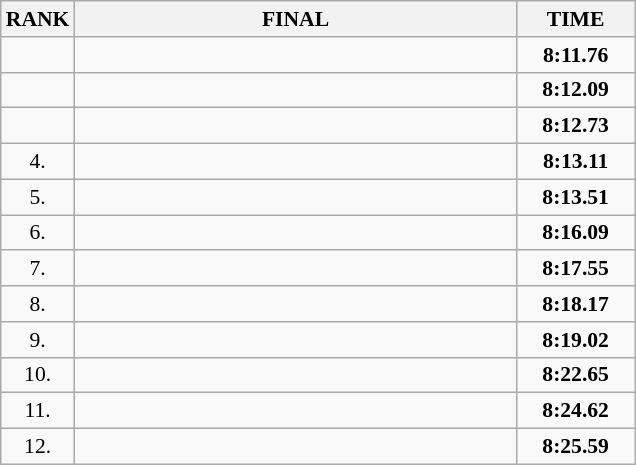<table class="wikitable" style="border-collapse: collapse; font-size: 90%;">
<tr>
<th>RANK</th>
<th style="width: 20em">FINAL</th>
<th style="width: 5em">TIME</th>
</tr>
<tr>
<td align="center"></td>
<td></td>
<td align="center"><strong>8:11.76</strong></td>
</tr>
<tr>
<td align="center"></td>
<td></td>
<td align="center"><strong>8:12.09</strong></td>
</tr>
<tr>
<td align="center"></td>
<td></td>
<td align="center"><strong>8:12.73</strong></td>
</tr>
<tr>
<td align="center">4.</td>
<td></td>
<td align="center"><strong>8:13.11</strong></td>
</tr>
<tr>
<td align="center">5.</td>
<td></td>
<td align="center"><strong>8:13.51</strong></td>
</tr>
<tr>
<td align="center">6.</td>
<td></td>
<td align="center"><strong>8:16.09</strong></td>
</tr>
<tr>
<td align="center">7.</td>
<td></td>
<td align="center"><strong>8:17.55</strong></td>
</tr>
<tr>
<td align="center">8.</td>
<td></td>
<td align="center"><strong>8:18.17</strong></td>
</tr>
<tr>
<td align="center">9.</td>
<td></td>
<td align="center"><strong>8:19.02</strong></td>
</tr>
<tr>
<td align="center">10.</td>
<td></td>
<td align="center"><strong>8:22.65</strong></td>
</tr>
<tr>
<td align="center">11.</td>
<td></td>
<td align="center"><strong>8:24.62</strong></td>
</tr>
<tr>
<td align="center">12.</td>
<td></td>
<td align="center"><strong>8:25.59</strong></td>
</tr>
</table>
